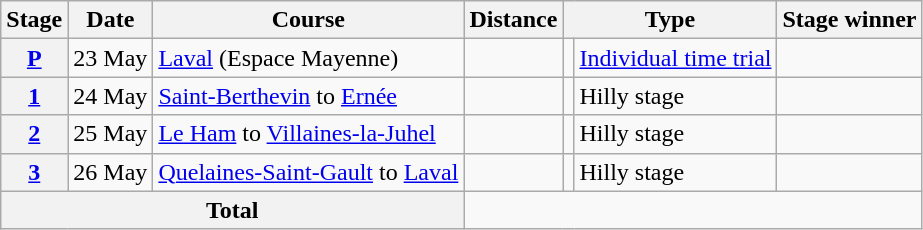<table class="wikitable">
<tr>
<th scope="col">Stage</th>
<th scope="col">Date</th>
<th scope="col">Course</th>
<th scope="col">Distance</th>
<th scope="col" colspan="2">Type</th>
<th scope="col">Stage winner</th>
</tr>
<tr>
<th scope="row"><a href='#'>P</a></th>
<td style="text-align:center;">23 May</td>
<td><a href='#'>Laval</a> (Espace Mayenne)</td>
<td style="text-align:center;"></td>
<td></td>
<td><a href='#'>Individual time trial</a></td>
<td></td>
</tr>
<tr>
<th scope="row"><a href='#'>1</a></th>
<td style="text-align:center;">24 May</td>
<td><a href='#'>Saint-Berthevin</a> to <a href='#'>Ernée</a></td>
<td style="text-align:center;"></td>
<td></td>
<td>Hilly stage</td>
<td></td>
</tr>
<tr>
<th scope="row"><a href='#'>2</a></th>
<td style="text-align:center;">25 May</td>
<td><a href='#'>Le Ham</a> to <a href='#'>Villaines-la-Juhel</a></td>
<td style="text-align:center;"></td>
<td></td>
<td>Hilly stage</td>
<td></td>
</tr>
<tr>
<th scope="row"><a href='#'>3</a></th>
<td style="text-align:center;">26 May</td>
<td><a href='#'>Quelaines-Saint-Gault</a> to <a href='#'>Laval</a></td>
<td style="text-align:center;"></td>
<td></td>
<td>Hilly stage</td>
<td></td>
</tr>
<tr>
<th colspan="3">Total</th>
<td colspan="4" style="text-align:center;"></td>
</tr>
</table>
